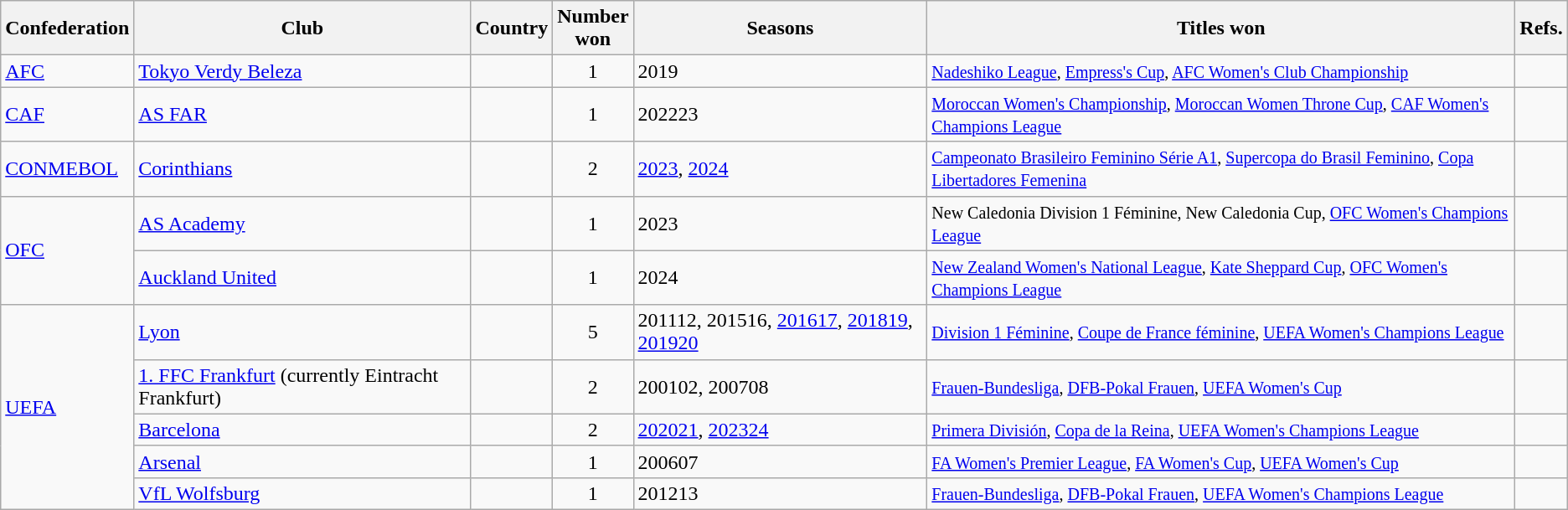<table class="wikitable sortable">
<tr>
<th>Confederation</th>
<th>Club</th>
<th>Country</th>
<th>Number<br>won</th>
<th>Seasons</th>
<th>Titles won</th>
<th>Refs.</th>
</tr>
<tr>
<td><a href='#'>AFC</a></td>
<td><a href='#'>Tokyo Verdy Beleza</a></td>
<td></td>
<td style="text-align:center">1</td>
<td>2019</td>
<td><small><a href='#'>Nadeshiko League</a>, <a href='#'>Empress's Cup</a>, <a href='#'>AFC Women's Club Championship</a></small></td>
<td></td>
</tr>
<tr>
<td><a href='#'>CAF</a></td>
<td><a href='#'>AS FAR</a></td>
<td></td>
<td style="text-align:center">1</td>
<td>202223</td>
<td><small><a href='#'>Moroccan Women's Championship</a>, <a href='#'>Moroccan Women Throne Cup</a>, <a href='#'>CAF Women's Champions League</a></small></td>
<td></td>
</tr>
<tr>
<td><a href='#'>CONMEBOL</a></td>
<td><a href='#'>Corinthians</a></td>
<td></td>
<td style="text-align:center">2</td>
<td><a href='#'>2023</a>, <a href='#'>2024</a></td>
<td><small><a href='#'>Campeonato Brasileiro Feminino Série A1</a>, <a href='#'>Supercopa do Brasil Feminino</a>, <a href='#'>Copa Libertadores Femenina</a></small></td>
<td></td>
</tr>
<tr>
<td rowspan="2"><a href='#'>OFC</a></td>
<td><a href='#'>AS Academy</a></td>
<td></td>
<td style="text-align:center">1</td>
<td>2023</td>
<td><small>New Caledonia Division 1 Féminine, New Caledonia Cup, <a href='#'>OFC Women's Champions League</a></small></td>
<td></td>
</tr>
<tr>
<td><a href='#'>Auckland United</a></td>
<td></td>
<td style="text-align:center">1</td>
<td>2024</td>
<td><small><a href='#'>New Zealand Women's National League</a>, <a href='#'>Kate Sheppard Cup</a>, <a href='#'>OFC Women's Champions League</a></small></td>
<td></td>
</tr>
<tr>
<td rowspan="5"><a href='#'>UEFA</a></td>
<td><a href='#'>Lyon</a></td>
<td></td>
<td style="text-align:center">5</td>
<td>201112, 201516, <a href='#'>201617</a>, <a href='#'>201819</a>, <a href='#'>201920</a></td>
<td><small><a href='#'>Division 1 Féminine</a>, <a href='#'>Coupe de France féminine</a>, <a href='#'>UEFA Women's Champions League</a></small></td>
<td></td>
</tr>
<tr>
<td><a href='#'>1. FFC Frankfurt</a> (currently Eintracht Frankfurt)</td>
<td></td>
<td style="text-align:center">2</td>
<td>200102, 200708</td>
<td><small><a href='#'>Frauen-Bundesliga</a>, <a href='#'>DFB-Pokal Frauen</a>, <a href='#'>UEFA Women's Cup</a></small></td>
<td></td>
</tr>
<tr>
<td><a href='#'>Barcelona</a></td>
<td></td>
<td style="text-align:center">2</td>
<td><a href='#'>202021</a>, <a href='#'>202324</a></td>
<td><small><a href='#'>Primera División</a>, <a href='#'>Copa de la Reina</a>, <a href='#'>UEFA Women's Champions League</a></small></td>
<td></td>
</tr>
<tr>
<td><a href='#'>Arsenal</a></td>
<td></td>
<td style="text-align:center">1</td>
<td>200607</td>
<td><small><a href='#'>FA Women's Premier League</a>, <a href='#'>FA Women's Cup</a>, <a href='#'>UEFA Women's Cup</a></small></td>
<td></td>
</tr>
<tr>
<td><a href='#'>VfL Wolfsburg</a></td>
<td></td>
<td style="text-align:center">1</td>
<td>201213</td>
<td><small><a href='#'>Frauen-Bundesliga</a>, <a href='#'>DFB-Pokal Frauen</a>, <a href='#'>UEFA Women's Champions League</a></small></td>
<td></td>
</tr>
</table>
